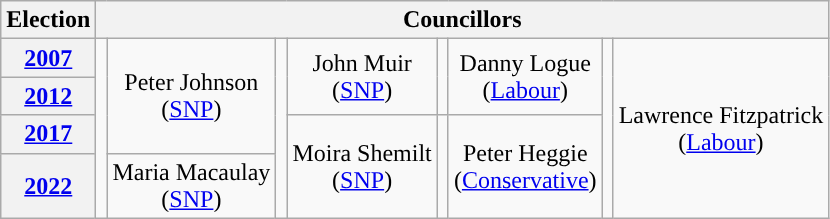<table class="wikitable" style="text-align:center">
<tr>
<th>Election</th>
<th colspan=8>Councillors</th>
</tr>
<tr>
<th><a href='#'>2007</a></th>
<td rowspan=4; style="background-color: "></td>
<td rowspan=3>Peter Johnson<br>(<a href='#'>SNP</a>)</td>
<td rowspan=4; style="background-color: "></td>
<td rowspan=2>John Muir<br>(<a href='#'>SNP</a>)</td>
<td rowspan=2; style="background-color: "></td>
<td rowspan=2>Danny Logue<br>(<a href='#'>Labour</a>)</td>
<td rowspan=4; style="background-color: "></td>
<td rowspan=4>Lawrence Fitzpatrick<br>(<a href='#'>Labour</a>)</td>
</tr>
<tr>
<th><a href='#'>2012</a></th>
</tr>
<tr>
<th><a href='#'>2017</a></th>
<td rowspan=2>Moira Shemilt<br>(<a href='#'>SNP</a>)</td>
<td rowspan=2; style="background-color: "></td>
<td rowspan=2>Peter Heggie<br>(<a href='#'>Conservative</a>)</td>
</tr>
<tr>
<th><a href='#'>2022</a></th>
<td rowspan=1>Maria Macaulay<br>(<a href='#'>SNP</a>)</td>
</tr>
</table>
